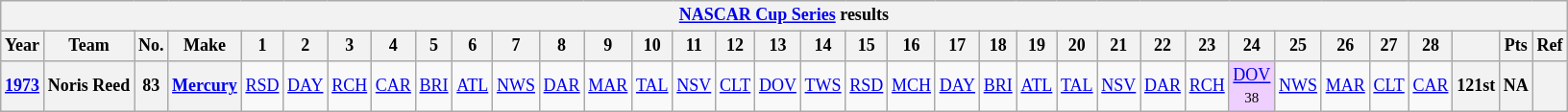<table class="wikitable" style="text-align:center; font-size:75%">
<tr>
<th colspan=42><a href='#'>NASCAR Cup Series</a> results</th>
</tr>
<tr>
<th>Year</th>
<th>Team</th>
<th>No.</th>
<th>Make</th>
<th>1</th>
<th>2</th>
<th>3</th>
<th>4</th>
<th>5</th>
<th>6</th>
<th>7</th>
<th>8</th>
<th>9</th>
<th>10</th>
<th>11</th>
<th>12</th>
<th>13</th>
<th>14</th>
<th>15</th>
<th>16</th>
<th>17</th>
<th>18</th>
<th>19</th>
<th>20</th>
<th>21</th>
<th>22</th>
<th>23</th>
<th>24</th>
<th>25</th>
<th>26</th>
<th>27</th>
<th>28</th>
<th></th>
<th>Pts</th>
<th>Ref</th>
</tr>
<tr>
<th><a href='#'>1973</a></th>
<th>Noris Reed</th>
<th>83</th>
<th><a href='#'>Mercury</a></th>
<td><a href='#'>RSD</a></td>
<td><a href='#'>DAY</a></td>
<td><a href='#'>RCH</a></td>
<td><a href='#'>CAR</a></td>
<td><a href='#'>BRI</a></td>
<td><a href='#'>ATL</a></td>
<td><a href='#'>NWS</a></td>
<td><a href='#'>DAR</a></td>
<td><a href='#'>MAR</a></td>
<td><a href='#'>TAL</a></td>
<td><a href='#'>NSV</a></td>
<td><a href='#'>CLT</a></td>
<td><a href='#'>DOV</a></td>
<td><a href='#'>TWS</a></td>
<td><a href='#'>RSD</a></td>
<td><a href='#'>MCH</a></td>
<td><a href='#'>DAY</a></td>
<td><a href='#'>BRI</a></td>
<td><a href='#'>ATL</a></td>
<td><a href='#'>TAL</a></td>
<td><a href='#'>NSV</a></td>
<td><a href='#'>DAR</a></td>
<td><a href='#'>RCH</a></td>
<td style="background:#EFCFFF;"><a href='#'>DOV</a><br><small>38</small></td>
<td><a href='#'>NWS</a></td>
<td><a href='#'>MAR</a></td>
<td><a href='#'>CLT</a></td>
<td><a href='#'>CAR</a></td>
<th>121st</th>
<th>NA</th>
<th></th>
</tr>
</table>
